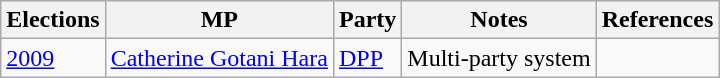<table class="wikitable">
<tr>
<th>Elections</th>
<th>MP</th>
<th>Party</th>
<th>Notes</th>
<th>References</th>
</tr>
<tr>
<td><a href='#'>2009</a></td>
<td><a href='#'>Catherine Gotani Hara</a></td>
<td><a href='#'>DPP</a></td>
<td>Multi-party system</td>
<td></td>
</tr>
</table>
